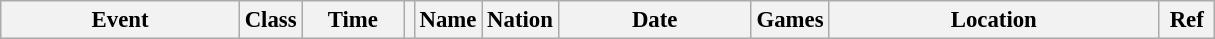<table class="wikitable" style="font-size: 95%;">
<tr>
<th style="width:10em">Event</th>
<th>Class</th>
<th style="width:4em">Time</th>
<th class="unsortable"></th>
<th>Name</th>
<th>Nation</th>
<th style="width:8em">Date</th>
<th>Games</th>
<th style="width:14em">Location</th>
<th style="width:2em">Ref<br>











</th>
</tr>
</table>
